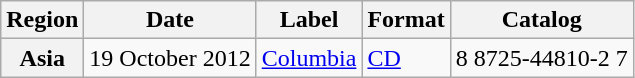<table class="wikitable plainrowheaders">
<tr>
<th>Region</th>
<th>Date</th>
<th>Label</th>
<th>Format</th>
<th>Catalog</th>
</tr>
<tr>
<th scope="row">Asia</th>
<td rowspan="1">19 October 2012</td>
<td rowspan="1"><a href='#'>Columbia</a></td>
<td rowspan="1"><a href='#'>CD</a></td>
<td rowspan="1">8 8725-44810-2 7</td>
</tr>
</table>
